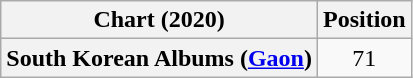<table class="wikitable plainrowheaders" style="text-align:center">
<tr>
<th scope="col">Chart (2020)</th>
<th scope="col">Position</th>
</tr>
<tr>
<th scope="row">South Korean Albums (<a href='#'>Gaon</a>)</th>
<td>71</td>
</tr>
</table>
